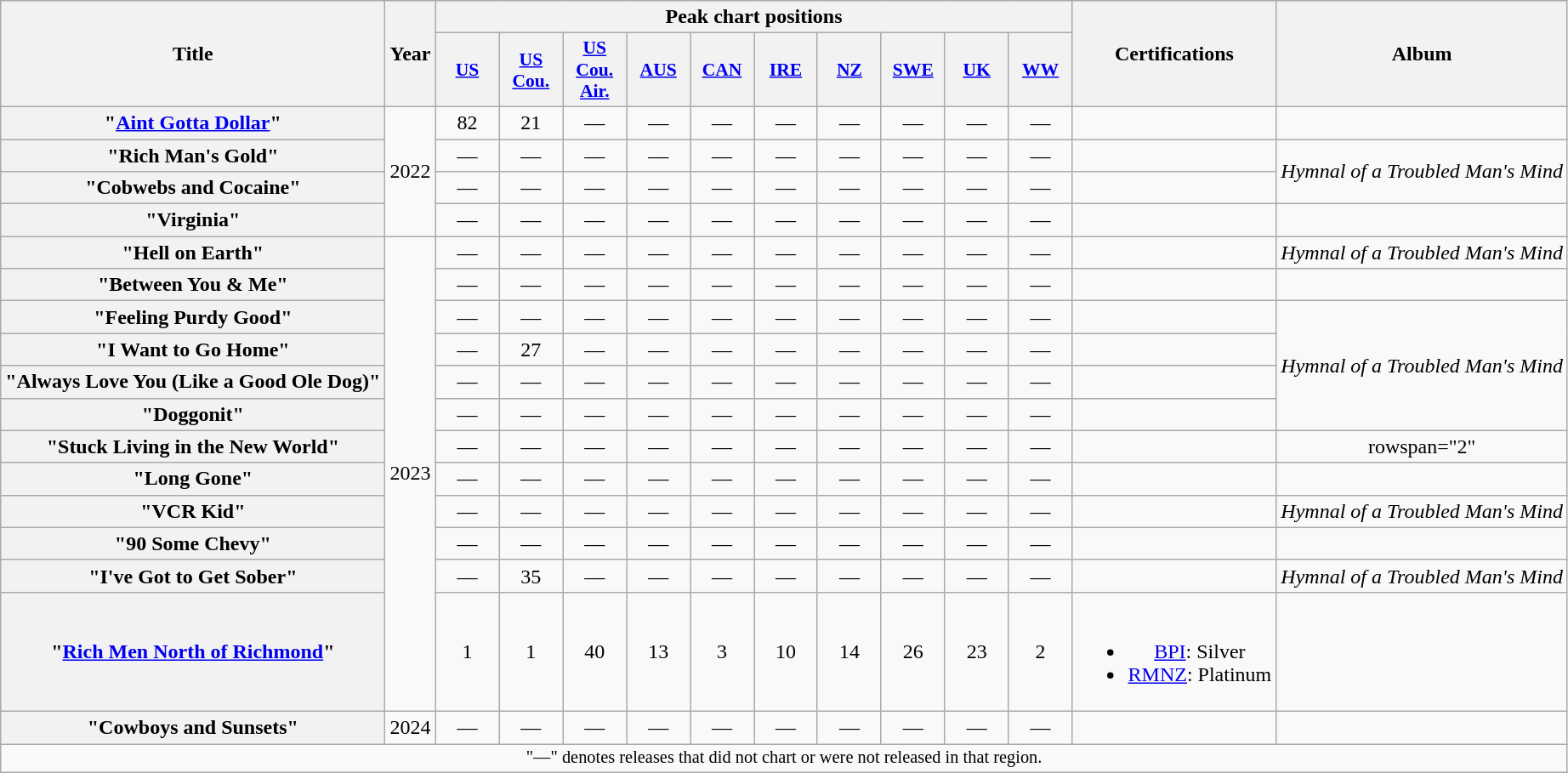<table class="wikitable plainrowheaders" style="text-align:center">
<tr>
<th scope="col" rowspan="2">Title</th>
<th scope="col" rowspan="2">Year<br></th>
<th scope="col" colspan="10">Peak chart positions</th>
<th rowspan="2">Certifications</th>
<th rowspan="2" scope="col">Album</th>
</tr>
<tr>
<th scope="col" style="width:3em;font-size:90%"><a href='#'>US</a><br></th>
<th scope="col" style="width:3em;font-size:90%"><a href='#'>US<br>Cou.</a><br></th>
<th scope="col" style="width:3em;font-size:90%"><a href='#'>US<br>Cou.<br>Air.</a><br></th>
<th scope="col" style="width:3em;font-size:90%"><a href='#'>AUS</a><br></th>
<th scope="col" style="width:3em;font-size:90%"><a href='#'>CAN</a><br></th>
<th scope="col" style="width:3em;font-size:90%"><a href='#'>IRE</a><br></th>
<th scope="col" style="width:3em;font-size:90%"><a href='#'>NZ</a><br></th>
<th scope="col" style="width:3em;font-size:90%"><a href='#'>SWE</a><br></th>
<th scope="col" style="width:3em;font-size:90%"><a href='#'>UK</a><br></th>
<th scope="col" style="width:3em;font-size:90%"><a href='#'>WW</a><br></th>
</tr>
<tr>
<th scope="row">"<a href='#'>Aint Gotta Dollar</a>"</th>
<td rowspan="4">2022</td>
<td>82</td>
<td>21</td>
<td>—</td>
<td>—</td>
<td>—</td>
<td>—</td>
<td>—</td>
<td>—</td>
<td>—</td>
<td>—</td>
<td></td>
<td></td>
</tr>
<tr>
<th scope="row">"Rich Man's Gold"</th>
<td>—</td>
<td>—</td>
<td>—</td>
<td>—</td>
<td>—</td>
<td>—</td>
<td>—</td>
<td>—</td>
<td>—</td>
<td>—</td>
<td></td>
<td rowspan="2"><em>Hymnal of a Troubled Man's Mind</em></td>
</tr>
<tr>
<th scope="row">"Cobwebs and Cocaine"</th>
<td>—</td>
<td>—</td>
<td>—</td>
<td>—</td>
<td>—</td>
<td>—</td>
<td>—</td>
<td>—</td>
<td>—</td>
<td>—</td>
<td></td>
</tr>
<tr>
<th scope="row">"Virginia"</th>
<td>—</td>
<td>—</td>
<td>—</td>
<td>—</td>
<td>—</td>
<td>—</td>
<td>—</td>
<td>—</td>
<td>—</td>
<td>—</td>
<td></td>
<td></td>
</tr>
<tr>
<th scope="row">"Hell on Earth"</th>
<td rowspan="12">2023</td>
<td>—</td>
<td>—</td>
<td>—</td>
<td>—</td>
<td>—</td>
<td>—</td>
<td>—</td>
<td>—</td>
<td>—</td>
<td>—</td>
<td></td>
<td><em>Hymnal of a Troubled Man's Mind</em></td>
</tr>
<tr>
<th scope="row">"Between You & Me"</th>
<td>—</td>
<td>—</td>
<td>—</td>
<td>—</td>
<td>—</td>
<td>—</td>
<td>—</td>
<td>—</td>
<td>—</td>
<td>—</td>
<td></td>
<td></td>
</tr>
<tr>
<th scope="row">"Feeling Purdy Good"</th>
<td>—</td>
<td>—</td>
<td>—</td>
<td>—</td>
<td>—</td>
<td>—</td>
<td>—</td>
<td>—</td>
<td>—</td>
<td>—</td>
<td></td>
<td rowspan="4"><em>Hymnal of a Troubled Man's Mind</em></td>
</tr>
<tr>
<th scope="row">"I Want to Go Home"</th>
<td>—</td>
<td>27</td>
<td>—</td>
<td>—</td>
<td>—</td>
<td>—</td>
<td>—</td>
<td>—</td>
<td>—</td>
<td>—</td>
<td></td>
</tr>
<tr>
<th scope="row">"Always Love You (Like a Good Ole Dog)"</th>
<td>—</td>
<td>—</td>
<td>—</td>
<td>—</td>
<td>—</td>
<td>—</td>
<td>—</td>
<td>—</td>
<td>—</td>
<td>—</td>
<td></td>
</tr>
<tr>
<th scope="row">"Doggonit"</th>
<td>—</td>
<td>—</td>
<td>—</td>
<td>—</td>
<td>—</td>
<td>—</td>
<td>—</td>
<td>—</td>
<td>—</td>
<td>—</td>
<td></td>
</tr>
<tr>
<th scope="row">"Stuck Living in the New World"</th>
<td>—</td>
<td>—</td>
<td>—</td>
<td>—</td>
<td>—</td>
<td>—</td>
<td>—</td>
<td>—</td>
<td>—</td>
<td>—</td>
<td></td>
<td>rowspan="2" </td>
</tr>
<tr>
<th scope="row">"Long Gone"</th>
<td>—</td>
<td>—</td>
<td>—</td>
<td>—</td>
<td>—</td>
<td>—</td>
<td>—</td>
<td>—</td>
<td>—</td>
<td>—</td>
<td></td>
</tr>
<tr>
<th scope="row">"VCR Kid"</th>
<td>—</td>
<td>—</td>
<td>—</td>
<td>—</td>
<td>—</td>
<td>—</td>
<td>—</td>
<td>—</td>
<td>—</td>
<td>—</td>
<td></td>
<td><em>Hymnal of a Troubled Man's Mind</em></td>
</tr>
<tr>
<th scope="row">"90 Some Chevy"</th>
<td>—</td>
<td>—</td>
<td>—</td>
<td>—</td>
<td>—</td>
<td>—</td>
<td>—</td>
<td>—</td>
<td>—</td>
<td>—</td>
<td></td>
<td></td>
</tr>
<tr>
<th scope="row">"I've Got to Get Sober"</th>
<td>—</td>
<td>35</td>
<td>—</td>
<td>—</td>
<td>—</td>
<td>—</td>
<td>—</td>
<td>—</td>
<td>—</td>
<td>—</td>
<td></td>
<td><em>Hymnal of a Troubled Man's Mind</em></td>
</tr>
<tr>
<th scope="row">"<a href='#'>Rich Men North of Richmond</a>"</th>
<td>1</td>
<td>1</td>
<td>40</td>
<td>13</td>
<td>3</td>
<td>10</td>
<td>14</td>
<td>26</td>
<td>23</td>
<td>2</td>
<td><br><ul><li><a href='#'>BPI</a>: Silver</li><li><a href='#'>RMNZ</a>: Platinum</li></ul></td>
<td></td>
</tr>
<tr>
<th scope="row">"Cowboys and Sunsets"</th>
<td>2024</td>
<td>—</td>
<td>—</td>
<td>—</td>
<td>—</td>
<td>—</td>
<td>—</td>
<td>—</td>
<td>—</td>
<td>—</td>
<td>—</td>
<td></td>
<td></td>
</tr>
<tr>
<td colspan="14" style="font-size:85%">"—" denotes releases that did not chart or were not released in that region.</td>
</tr>
</table>
